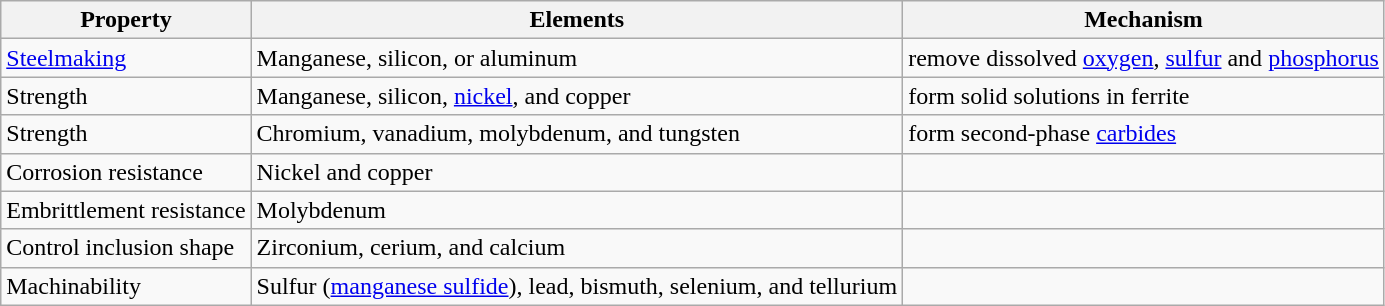<table class="wikitable">
<tr>
<th>Property</th>
<th>Elements</th>
<th>Mechanism</th>
</tr>
<tr>
<td><a href='#'>Steelmaking</a></td>
<td>Manganese, silicon, or aluminum</td>
<td>remove dissolved <a href='#'>oxygen</a>, <a href='#'>sulfur</a> and <a href='#'>phosphorus</a></td>
</tr>
<tr>
<td>Strength</td>
<td>Manganese, silicon, <a href='#'>nickel</a>, and copper</td>
<td>form solid solutions in ferrite</td>
</tr>
<tr>
<td>Strength</td>
<td>Chromium, vanadium, molybdenum, and tungsten</td>
<td>form second-phase <a href='#'>carbides</a></td>
</tr>
<tr>
<td>Corrosion resistance</td>
<td>Nickel and copper</td>
<td></td>
</tr>
<tr>
<td>Embrittlement resistance</td>
<td>Molybdenum</td>
<td></td>
</tr>
<tr>
<td Toughness>Control inclusion shape</td>
<td>Zirconium, cerium, and calcium</td>
</tr>
<tr>
<td>Machinability</td>
<td>Sulfur (<a href='#'>manganese sulfide</a>), lead, bismuth, selenium, and tellurium</td>
<td></td>
</tr>
</table>
